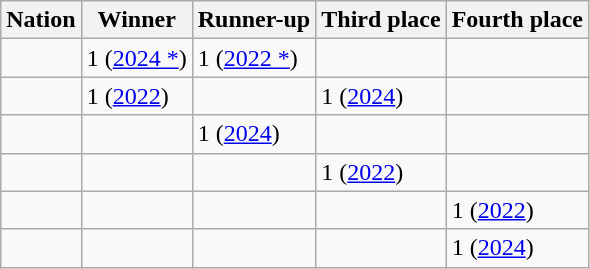<table class="wikitable sortable" align="bottom">
<tr>
<th>Nation</th>
<th>Winner</th>
<th>Runner-up</th>
<th>Third place</th>
<th>Fourth place</th>
</tr>
<tr>
<td></td>
<td>1 (<a href='#'>2024 *</a>)</td>
<td>1 (<a href='#'>2022 *</a>)</td>
<td></td>
<td></td>
</tr>
<tr>
<td></td>
<td>1 (<a href='#'>2022</a>)</td>
<td></td>
<td>1 (<a href='#'>2024</a>)</td>
<td></td>
</tr>
<tr>
<td></td>
<td></td>
<td>1 (<a href='#'>2024</a>)</td>
<td></td>
<td></td>
</tr>
<tr>
<td></td>
<td></td>
<td></td>
<td>1 (<a href='#'>2022</a>)</td>
<td></td>
</tr>
<tr>
<td></td>
<td></td>
<td></td>
<td></td>
<td>1 (<a href='#'>2022</a>)</td>
</tr>
<tr>
<td></td>
<td></td>
<td></td>
<td></td>
<td>1 (<a href='#'>2024</a>)</td>
</tr>
</table>
